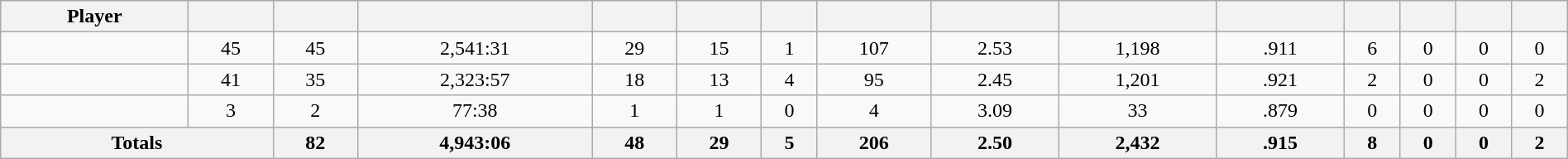<table class="wikitable sortable" style="width:100%;">
<tr style="text-align:center; background:#ddd;">
<th>Player</th>
<th></th>
<th></th>
<th></th>
<th></th>
<th></th>
<th></th>
<th></th>
<th></th>
<th></th>
<th></th>
<th></th>
<th></th>
<th></th>
<th></th>
</tr>
<tr align=center>
<td style=white-space:nowrap></td>
<td>45</td>
<td>45</td>
<td>2,541:31</td>
<td>29</td>
<td>15</td>
<td>1</td>
<td>107</td>
<td>2.53</td>
<td>1,198</td>
<td>.911</td>
<td>6</td>
<td>0</td>
<td>0</td>
<td>0</td>
</tr>
<tr align=center>
<td style=white-space:nowrap></td>
<td>41</td>
<td>35</td>
<td>2,323:57</td>
<td>18</td>
<td>13</td>
<td>4</td>
<td>95</td>
<td>2.45</td>
<td>1,201</td>
<td>.921</td>
<td>2</td>
<td>0</td>
<td>0</td>
<td>2</td>
</tr>
<tr align=center>
<td style=white-space:nowrap></td>
<td>3</td>
<td>2</td>
<td>77:38</td>
<td>1</td>
<td>1</td>
<td>0</td>
<td>4</td>
<td>3.09</td>
<td>33</td>
<td>.879</td>
<td>0</td>
<td>0</td>
<td>0</td>
<td>0</td>
</tr>
<tr class="unsortable">
<th colspan=2>Totals</th>
<th>82</th>
<th>4,943:06</th>
<th>48</th>
<th>29</th>
<th>5</th>
<th>206</th>
<th>2.50</th>
<th>2,432</th>
<th>.915</th>
<th>8</th>
<th>0</th>
<th>0</th>
<th>2</th>
</tr>
</table>
